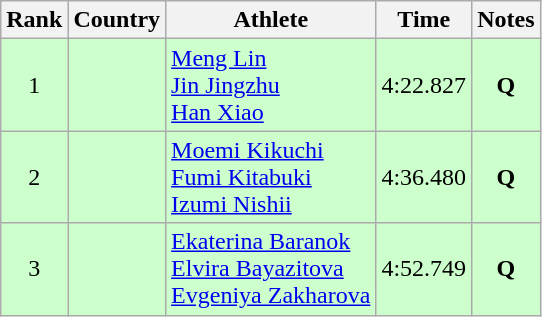<table class="wikitable sortable" style="text-align:center">
<tr>
<th>Rank</th>
<th>Country</th>
<th>Athlete</th>
<th>Time</th>
<th>Notes</th>
</tr>
<tr bgcolor="#ccffcc">
<td>1</td>
<td align=left></td>
<td align=left><a href='#'>Meng Lin</a> <br> <a href='#'>Jin Jingzhu</a> <br> <a href='#'>Han Xiao</a></td>
<td>4:22.827</td>
<td><strong>Q</strong></td>
</tr>
<tr bgcolor="#ccffcc">
<td>2</td>
<td align=left></td>
<td align=left><a href='#'>Moemi Kikuchi</a> <br> <a href='#'>Fumi Kitabuki</a> <br> <a href='#'>Izumi Nishii</a></td>
<td>4:36.480</td>
<td><strong>Q</strong></td>
</tr>
<tr bgcolor="#ccffcc">
<td>3</td>
<td align=left></td>
<td align=left><a href='#'>Ekaterina Baranok</a> <br> <a href='#'>Elvira Bayazitova</a> <br> <a href='#'>Evgeniya Zakharova</a></td>
<td>4:52.749</td>
<td><strong>Q</strong></td>
</tr>
</table>
